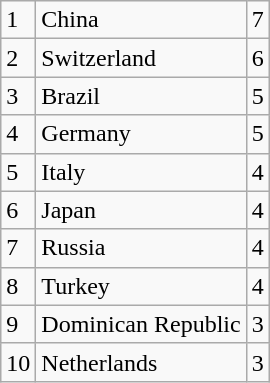<table class="wikitable">
<tr>
<td>1</td>
<td>China</td>
<td>7</td>
</tr>
<tr>
<td>2</td>
<td>Switzerland</td>
<td>6</td>
</tr>
<tr>
<td>3</td>
<td>Brazil</td>
<td>5</td>
</tr>
<tr>
<td>4</td>
<td>Germany</td>
<td>5</td>
</tr>
<tr>
<td>5</td>
<td>Italy</td>
<td>4</td>
</tr>
<tr>
<td>6</td>
<td>Japan</td>
<td>4</td>
</tr>
<tr>
<td>7</td>
<td>Russia</td>
<td>4</td>
</tr>
<tr>
<td>8</td>
<td>Turkey</td>
<td>4</td>
</tr>
<tr>
<td>9</td>
<td>Dominican Republic</td>
<td>3</td>
</tr>
<tr>
<td>10</td>
<td>Netherlands</td>
<td>3</td>
</tr>
</table>
